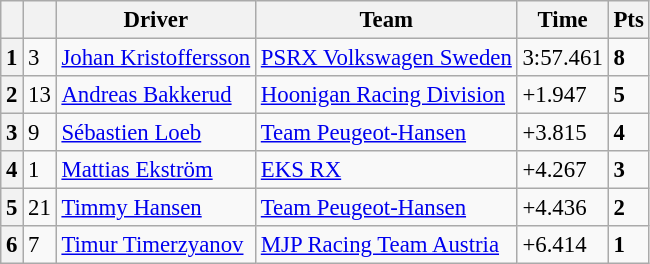<table class=wikitable style="font-size:95%">
<tr>
<th></th>
<th></th>
<th>Driver</th>
<th>Team</th>
<th>Time</th>
<th>Pts</th>
</tr>
<tr>
<th>1</th>
<td>3</td>
<td> <a href='#'>Johan Kristoffersson</a></td>
<td><a href='#'>PSRX Volkswagen Sweden</a></td>
<td>3:57.461</td>
<td><strong>8</strong></td>
</tr>
<tr>
<th>2</th>
<td>13</td>
<td> <a href='#'>Andreas Bakkerud</a></td>
<td><a href='#'>Hoonigan Racing Division</a></td>
<td>+1.947</td>
<td><strong>5</strong></td>
</tr>
<tr>
<th>3</th>
<td>9</td>
<td> <a href='#'>Sébastien Loeb</a></td>
<td><a href='#'>Team Peugeot-Hansen</a></td>
<td>+3.815</td>
<td><strong>4</strong></td>
</tr>
<tr>
<th>4</th>
<td>1</td>
<td> <a href='#'>Mattias Ekström</a></td>
<td><a href='#'>EKS RX</a></td>
<td>+4.267</td>
<td><strong>3</strong></td>
</tr>
<tr>
<th>5</th>
<td>21</td>
<td> <a href='#'>Timmy Hansen</a></td>
<td><a href='#'>Team Peugeot-Hansen</a></td>
<td>+4.436</td>
<td><strong>2</strong></td>
</tr>
<tr>
<th>6</th>
<td>7</td>
<td> <a href='#'>Timur Timerzyanov</a></td>
<td><a href='#'>MJP Racing Team Austria</a></td>
<td>+6.414</td>
<td><strong>1</strong></td>
</tr>
</table>
